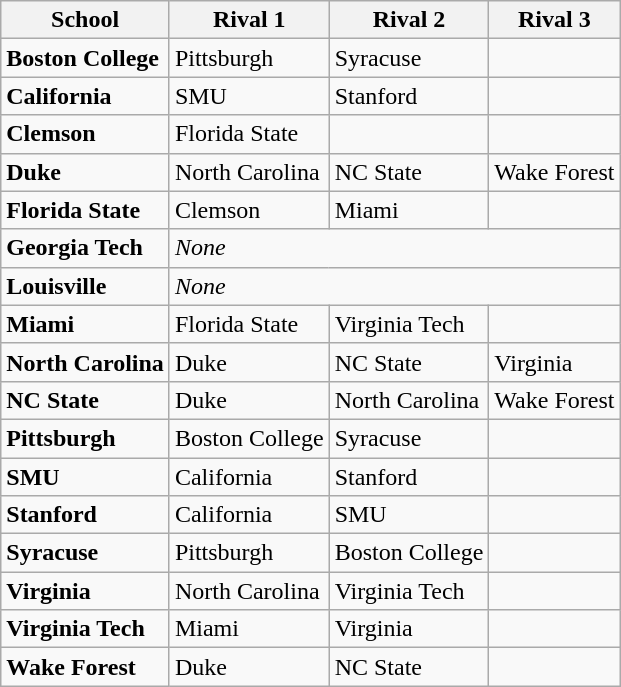<table class="wikitable">
<tr>
<th scope="col">School</th>
<th scope="col">Rival 1</th>
<th scope="col">Rival 2</th>
<th scope="col">Rival 3</th>
</tr>
<tr>
<td><strong>Boston College</strong></td>
<td>Pittsburgh</td>
<td>Syracuse</td>
<td></td>
</tr>
<tr>
<td><strong>California</strong></td>
<td>SMU</td>
<td>Stanford</td>
<td></td>
</tr>
<tr>
<td><strong>Clemson</strong></td>
<td>Florida State</td>
<td></td>
<td></td>
</tr>
<tr>
<td><strong>Duke</strong></td>
<td>North Carolina</td>
<td>NC State</td>
<td>Wake Forest</td>
</tr>
<tr>
<td><strong>Florida State</strong></td>
<td>Clemson</td>
<td>Miami</td>
<td></td>
</tr>
<tr>
<td><strong>Georgia Tech</strong></td>
<td colspan=3><em>None</em></td>
</tr>
<tr>
<td><strong>Louisville</strong></td>
<td colspan=3><em>None</em></td>
</tr>
<tr>
<td><strong>Miami</strong></td>
<td>Florida State</td>
<td>Virginia Tech</td>
<td></td>
</tr>
<tr>
<td><strong>North Carolina</strong></td>
<td>Duke</td>
<td>NC State</td>
<td>Virginia</td>
</tr>
<tr>
<td><strong>NC State</strong></td>
<td>Duke</td>
<td>North Carolina</td>
<td>Wake Forest</td>
</tr>
<tr>
<td><strong>Pittsburgh</strong></td>
<td>Boston College</td>
<td>Syracuse</td>
<td></td>
</tr>
<tr>
<td><strong>SMU</strong></td>
<td>California</td>
<td>Stanford</td>
<td></td>
</tr>
<tr>
<td><strong>Stanford</strong></td>
<td>California</td>
<td>SMU</td>
<td></td>
</tr>
<tr>
<td><strong>Syracuse</strong></td>
<td>Pittsburgh</td>
<td>Boston College</td>
<td></td>
</tr>
<tr>
<td><strong>Virginia</strong></td>
<td>North Carolina</td>
<td>Virginia Tech</td>
<td></td>
</tr>
<tr>
<td><strong>Virginia Tech</strong></td>
<td>Miami</td>
<td>Virginia</td>
<td></td>
</tr>
<tr>
<td><strong>Wake Forest</strong></td>
<td>Duke</td>
<td>NC State</td>
<td></td>
</tr>
</table>
